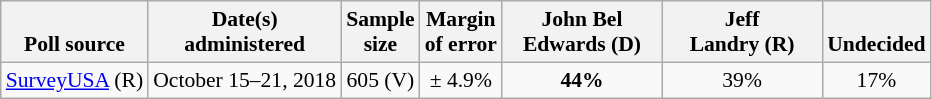<table class="wikitable" style="font-size:90%;text-align:center;">
<tr valign=bottom>
<th>Poll source</th>
<th>Date(s)<br>administered</th>
<th>Sample<br>size</th>
<th>Margin<br>of error</th>
<th style="width:100px;">John Bel<br>Edwards (D)</th>
<th style="width:100px;">Jeff<br>Landry (R)</th>
<th>Undecided</th>
</tr>
<tr>
<td style="text-align:left;"><a href='#'>SurveyUSA</a> (R)</td>
<td>October 15–21, 2018</td>
<td>605 (V)</td>
<td>± 4.9%</td>
<td><strong>44%</strong></td>
<td>39%</td>
<td>17%</td>
</tr>
</table>
